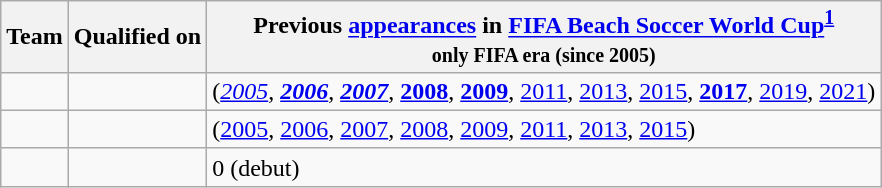<table class="wikitable sortable">
<tr>
<th>Team</th>
<th>Qualified on</th>
<th data-sort-type="number">Previous <a href='#'>appearances</a> in <a href='#'>FIFA Beach Soccer World Cup</a><sup><strong><a href='#'>1</a></strong></sup><br><small>only FIFA era (since 2005)</small></th>
</tr>
<tr>
<td></td>
<td></td>
<td> (<em><a href='#'>2005</a></em>, <strong><em><a href='#'>2006</a></em></strong>, <strong><em><a href='#'>2007</a></em></strong>, <strong><a href='#'>2008</a></strong>, <strong><a href='#'>2009</a></strong>, <a href='#'>2011</a>, <a href='#'>2013</a>, <a href='#'>2015</a>, <strong><a href='#'>2017</a></strong>, <a href='#'>2019</a>, <a href='#'>2021</a>)</td>
</tr>
<tr>
<td></td>
<td></td>
<td> (<a href='#'>2005</a>, <a href='#'>2006</a>, <a href='#'>2007</a>, <a href='#'>2008</a>, <a href='#'>2009</a>, <a href='#'>2011</a>, <a href='#'>2013</a>, <a href='#'>2015</a>)</td>
</tr>
<tr>
<td></td>
<td></td>
<td>0 (debut)</td>
</tr>
</table>
